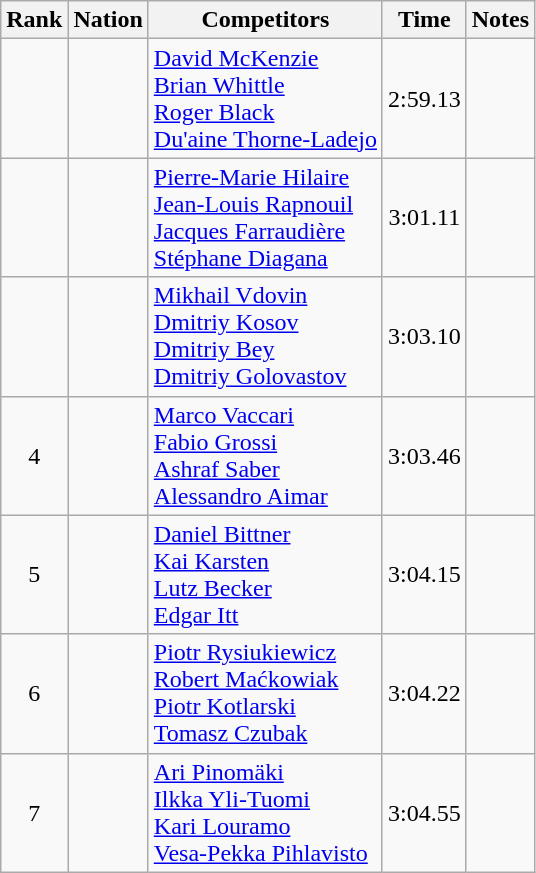<table class="wikitable sortable" style="text-align:center">
<tr>
<th>Rank</th>
<th>Nation</th>
<th>Competitors</th>
<th>Time</th>
<th>Notes</th>
</tr>
<tr>
<td></td>
<td align=left></td>
<td align=left><a href='#'>David McKenzie</a><br><a href='#'>Brian Whittle</a><br><a href='#'>Roger Black</a><br><a href='#'>Du'aine Thorne-Ladejo</a></td>
<td>2:59.13</td>
<td></td>
</tr>
<tr>
<td></td>
<td align=left></td>
<td align=left><a href='#'>Pierre-Marie Hilaire</a><br><a href='#'>Jean-Louis Rapnouil</a><br><a href='#'>Jacques Farraudière</a><br><a href='#'>Stéphane Diagana</a></td>
<td>3:01.11</td>
<td></td>
</tr>
<tr>
<td></td>
<td align=left></td>
<td align=left><a href='#'>Mikhail Vdovin</a><br><a href='#'>Dmitriy Kosov</a><br><a href='#'>Dmitriy Bey</a><br><a href='#'>Dmitriy Golovastov</a></td>
<td>3:03.10</td>
<td></td>
</tr>
<tr>
<td>4</td>
<td align=left></td>
<td align=left><a href='#'>Marco Vaccari</a><br><a href='#'>Fabio Grossi</a><br><a href='#'>Ashraf Saber</a><br><a href='#'>Alessandro Aimar</a></td>
<td>3:03.46</td>
<td></td>
</tr>
<tr>
<td>5</td>
<td align=left></td>
<td align=left><a href='#'>Daniel Bittner</a><br><a href='#'>Kai Karsten</a><br><a href='#'>Lutz Becker</a><br><a href='#'>Edgar Itt</a></td>
<td>3:04.15</td>
<td></td>
</tr>
<tr>
<td>6</td>
<td align=left></td>
<td align=left><a href='#'>Piotr Rysiukiewicz</a><br><a href='#'>Robert Maćkowiak</a><br><a href='#'>Piotr Kotlarski</a><br><a href='#'>Tomasz Czubak</a></td>
<td>3:04.22</td>
<td></td>
</tr>
<tr>
<td>7</td>
<td align=left></td>
<td align=left><a href='#'>Ari Pinomäki</a><br><a href='#'>Ilkka Yli-Tuomi</a><br><a href='#'>Kari Louramo</a><br><a href='#'>Vesa-Pekka Pihlavisto</a></td>
<td>3:04.55</td>
<td></td>
</tr>
</table>
